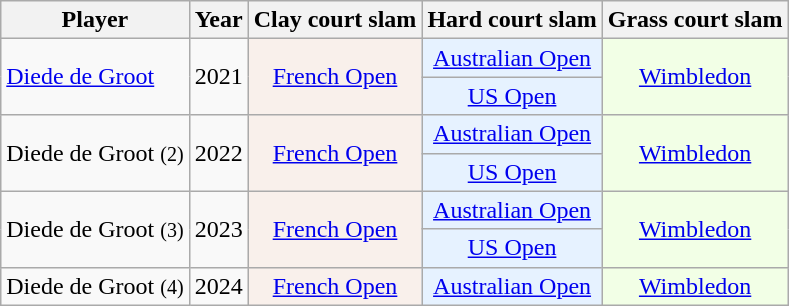<table class="wikitable sortable" style="text-align:center;">
<tr>
<th>Player</th>
<th>Year</th>
<th>Clay court slam</th>
<th>Hard court slam</th>
<th>Grass court slam</th>
</tr>
<tr>
<td rowspan="2" align="left"> <a href='#'>Diede de Groot</a></td>
<td rowspan="2">2021</td>
<td rowspan="2"  style="background: #f9f0eb;"><a href='#'>French Open</a></td>
<td style="background: #e6f2ff;"><a href='#'>Australian Open</a></td>
<td rowspan="2" style="background: #f2ffe6;"><a href='#'>Wimbledon</a></td>
</tr>
<tr>
<td style="background: #e6f2ff;"><a href='#'>US Open</a></td>
</tr>
<tr>
<td rowspan="2" align="left"> Diede de Groot <small>(2)</small></td>
<td rowspan="2">2022</td>
<td rowspan="2" style="background: #f9f0eb;"><a href='#'>French Open</a></td>
<td style="background: #e6f2ff;"><a href='#'>Australian Open</a></td>
<td rowspan="2" style="background: #f2ffe6;"><a href='#'>Wimbledon</a></td>
</tr>
<tr>
<td style="background: #e6f2ff;"><a href='#'>US Open</a></td>
</tr>
<tr>
<td rowspan="2" align="left"> Diede de Groot <small>(3)</small></td>
<td rowspan="2">2023</td>
<td rowspan="2" style="background: #f9f0eb;"><a href='#'>French Open</a></td>
<td style="background: #e6f2ff;"><a href='#'>Australian Open</a></td>
<td rowspan="2" style="background: #f2ffe6;"><a href='#'>Wimbledon</a></td>
</tr>
<tr>
<td style="background: #e6f2ff;"><a href='#'>US Open</a></td>
</tr>
<tr>
<td align="left"> Diede de Groot <small>(4)</small></td>
<td>2024</td>
<td style="background: #f9f0eb;"><a href='#'>French Open</a></td>
<td style="background: #e6f2ff;"><a href='#'>Australian Open</a></td>
<td style="background: #f2ffe6;"><a href='#'>Wimbledon</a></td>
</tr>
</table>
